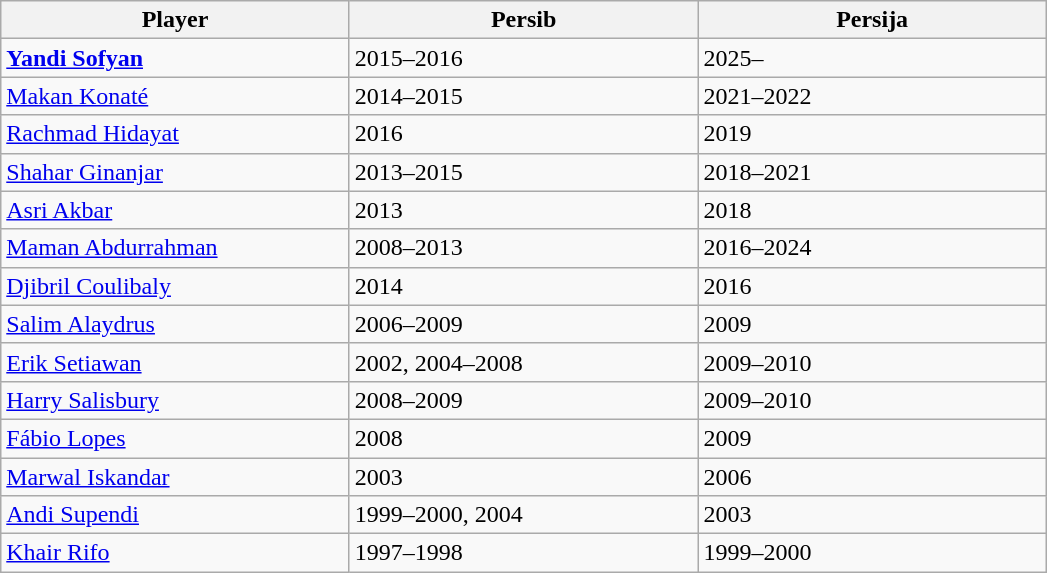<table class="wikitable">
<tr>
<th scope="col" style="width: 225px;">Player</th>
<th scope="col" style="width: 225px;">Persib</th>
<th scope="col" style="width: 225px;">Persija</th>
</tr>
<tr>
<td align="left"> <strong><a href='#'>Yandi Sofyan</a></strong></td>
<td>2015–2016</td>
<td>2025–</td>
</tr>
<tr>
<td align="left"> <a href='#'>Makan Konaté</a></td>
<td>2014–2015</td>
<td>2021–2022</td>
</tr>
<tr>
<td align="left"> <a href='#'>Rachmad Hidayat</a></td>
<td>2016</td>
<td>2019</td>
</tr>
<tr>
<td align="left"> <a href='#'>Shahar Ginanjar</a></td>
<td>2013–2015</td>
<td>2018–2021</td>
</tr>
<tr>
<td align="left"> <a href='#'>Asri Akbar</a></td>
<td>2013</td>
<td>2018</td>
</tr>
<tr>
<td align="left"> <a href='#'>Maman Abdurrahman</a></td>
<td>2008–2013</td>
<td>2016–2024</td>
</tr>
<tr>
<td align="left"> <a href='#'>Djibril Coulibaly</a></td>
<td>2014</td>
<td>2016</td>
</tr>
<tr>
<td align="left"> <a href='#'>Salim Alaydrus</a></td>
<td>2006–2009</td>
<td>2009</td>
</tr>
<tr>
<td align="left"> <a href='#'>Erik Setiawan</a></td>
<td>2002, 2004–2008</td>
<td>2009–2010</td>
</tr>
<tr>
<td align="left"> <a href='#'>Harry Salisbury</a></td>
<td>2008–2009</td>
<td>2009–2010</td>
</tr>
<tr>
<td align="left"> <a href='#'>Fábio Lopes</a></td>
<td>2008</td>
<td>2009</td>
</tr>
<tr>
<td align="left"> <a href='#'>Marwal Iskandar</a></td>
<td>2003</td>
<td>2006</td>
</tr>
<tr>
<td align="left"> <a href='#'>Andi Supendi</a></td>
<td>1999–2000, 2004</td>
<td>2003</td>
</tr>
<tr>
<td align="left"> <a href='#'>Khair Rifo</a></td>
<td>1997–1998</td>
<td>1999–2000</td>
</tr>
</table>
